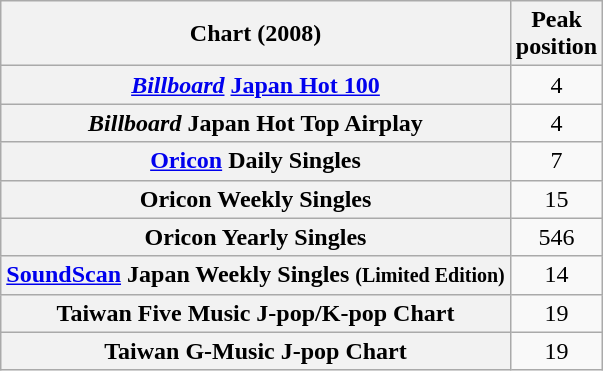<table class="wikitable sortable plainrowheaders">
<tr>
<th scope="col">Chart (2008)</th>
<th scope="col">Peak<br>position</th>
</tr>
<tr>
<th scope="row"><em><a href='#'>Billboard</a></em> <a href='#'>Japan Hot 100</a></th>
<td align="center">4</td>
</tr>
<tr>
<th scope="row"><em>Billboard</em> Japan Hot Top Airplay</th>
<td align="center">4</td>
</tr>
<tr>
<th scope="row"><a href='#'>Oricon</a> Daily Singles</th>
<td align="center">7</td>
</tr>
<tr>
<th scope="row">Oricon Weekly Singles</th>
<td align="center">15</td>
</tr>
<tr>
<th scope="row">Oricon Yearly Singles</th>
<td align="center">546</td>
</tr>
<tr>
<th scope="row"><a href='#'>SoundScan</a> Japan Weekly Singles <small>(Limited Edition)</small></th>
<td align="center">14</td>
</tr>
<tr>
<th scope="row" align="left">Taiwan Five Music J-pop/K-pop Chart</th>
<td align="center">19</td>
</tr>
<tr>
<th scope="row" align="left">Taiwan G-Music J-pop Chart</th>
<td align="center">19</td>
</tr>
</table>
